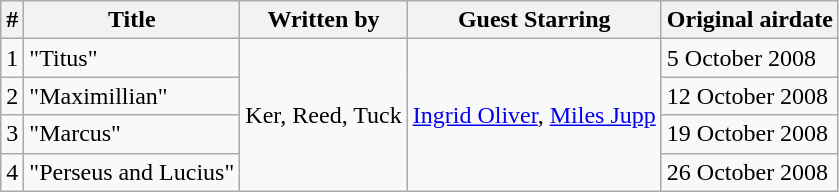<table class="wikitable">
<tr>
<th>#</th>
<th>Title</th>
<th>Written by</th>
<th>Guest Starring</th>
<th>Original airdate</th>
</tr>
<tr>
<td>1</td>
<td>"Titus"</td>
<td rowspan="4">Ker, Reed, Tuck</td>
<td rowspan="4"><a href='#'>Ingrid Oliver</a>, <a href='#'>Miles Jupp</a></td>
<td>5 October 2008</td>
</tr>
<tr>
<td>2</td>
<td>"Maximillian"</td>
<td>12 October 2008</td>
</tr>
<tr>
<td>3</td>
<td>"Marcus"</td>
<td>19 October 2008</td>
</tr>
<tr>
<td>4</td>
<td>"Perseus and Lucius"</td>
<td>26 October 2008</td>
</tr>
</table>
